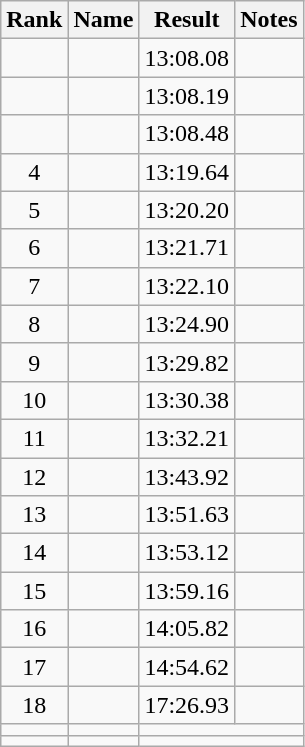<table class="wikitable sortable" style="text-align:center">
<tr>
<th>Rank</th>
<th>Name</th>
<th>Result</th>
<th>Notes</th>
</tr>
<tr>
<td></td>
<td align="left"></td>
<td>13:08.08</td>
<td></td>
</tr>
<tr>
<td></td>
<td align="left"></td>
<td>13:08.19</td>
<td></td>
</tr>
<tr>
<td></td>
<td align="left"></td>
<td>13:08.48</td>
<td></td>
</tr>
<tr>
<td>4</td>
<td align="left"></td>
<td>13:19.64</td>
<td></td>
</tr>
<tr>
<td>5</td>
<td align="left"></td>
<td>13:20.20</td>
<td></td>
</tr>
<tr>
<td>6</td>
<td align="left"></td>
<td>13:21.71</td>
<td></td>
</tr>
<tr>
<td>7</td>
<td align="left"></td>
<td>13:22.10</td>
<td></td>
</tr>
<tr>
<td>8</td>
<td align="left"></td>
<td>13:24.90</td>
<td></td>
</tr>
<tr>
<td>9</td>
<td align="left"></td>
<td>13:29.82</td>
<td></td>
</tr>
<tr>
<td>10</td>
<td align="left"></td>
<td>13:30.38</td>
<td></td>
</tr>
<tr>
<td>11</td>
<td align="left"></td>
<td>13:32.21</td>
<td></td>
</tr>
<tr>
<td>12</td>
<td align="left"></td>
<td>13:43.92</td>
<td></td>
</tr>
<tr>
<td>13</td>
<td align="left"></td>
<td>13:51.63</td>
<td></td>
</tr>
<tr>
<td>14</td>
<td align="left"></td>
<td>13:53.12</td>
<td></td>
</tr>
<tr>
<td>15</td>
<td align="left"></td>
<td>13:59.16</td>
<td></td>
</tr>
<tr>
<td>16</td>
<td align="left"></td>
<td>14:05.82</td>
<td></td>
</tr>
<tr>
<td>17</td>
<td align="left"></td>
<td>14:54.62</td>
<td></td>
</tr>
<tr>
<td>18</td>
<td align="left"></td>
<td>17:26.93</td>
<td></td>
</tr>
<tr>
<td></td>
<td align="left"></td>
<td colspan=2></td>
</tr>
<tr>
<td></td>
<td align="left"></td>
<td colspan=2></td>
</tr>
</table>
